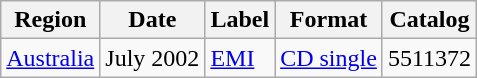<table class="wikitable">
<tr>
<th>Region</th>
<th>Date</th>
<th>Label</th>
<th>Format</th>
<th>Catalog</th>
</tr>
<tr>
<td><a href='#'>Australia</a></td>
<td>July 2002</td>
<td><a href='#'>EMI</a></td>
<td><a href='#'>CD single</a></td>
<td>5511372</td>
</tr>
</table>
